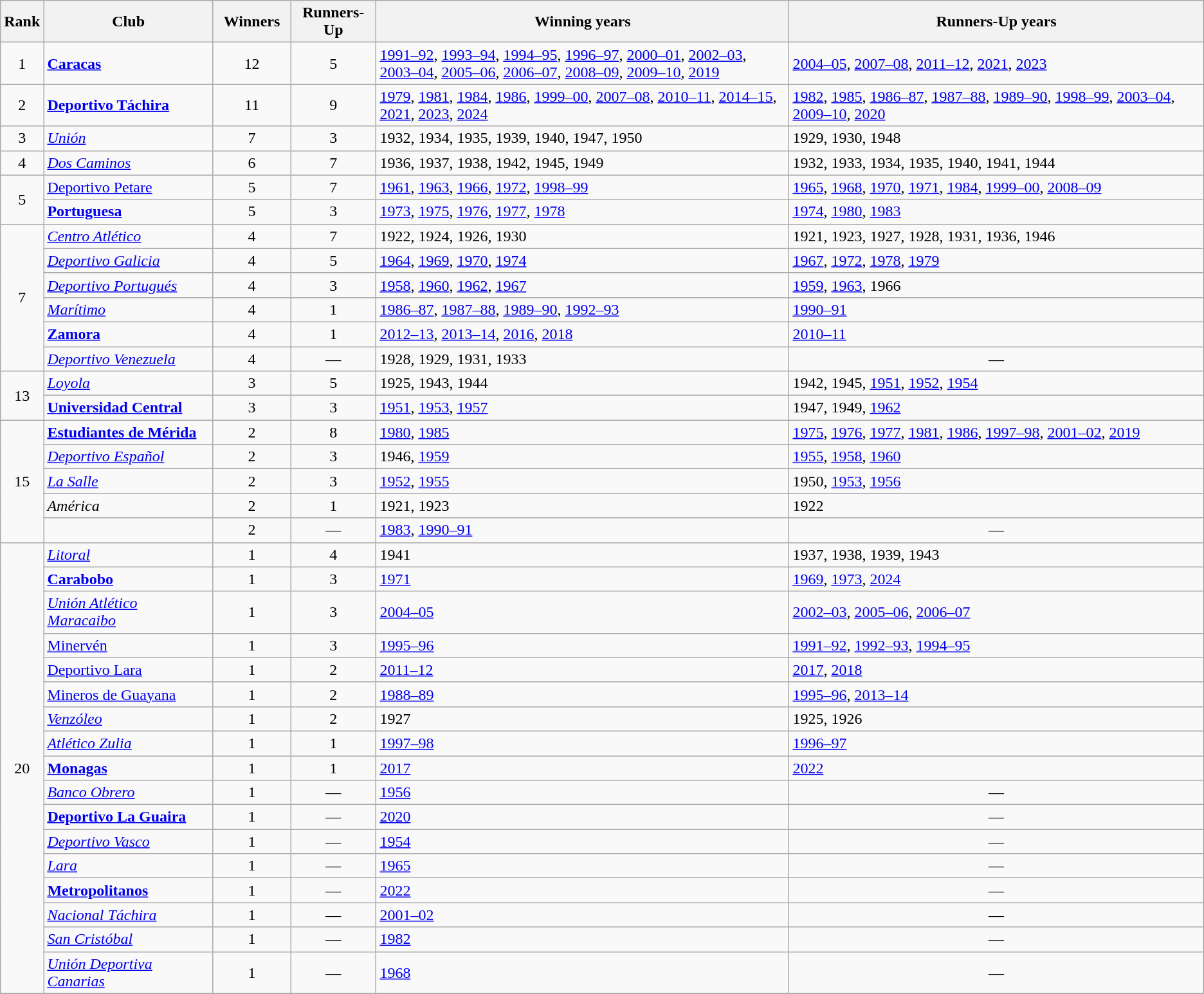<table class="wikitable sortable">
<tr>
<th>Rank</th>
<th scope=col class="unsortable" width=200>Club</th>
<th scope=col width=80>Winners</th>
<th scope=col width=90>Runners-Up</th>
<th scope=col class="unsortable" width=600>Winning years</th>
<th scope=col class="unsortable" width=600>Runners-Up years</th>
</tr>
<tr>
<td align="center">1</td>
<td><strong><a href='#'>Caracas</a></strong></td>
<td align=center>12</td>
<td align=center>5</td>
<td><a href='#'>1991–92</a>, <a href='#'>1993–94</a>, <a href='#'>1994–95</a>, <a href='#'>1996–97</a>, <a href='#'>2000–01</a>, <a href='#'>2002–03</a>, <a href='#'>2003–04</a>, <a href='#'>2005–06</a>, <a href='#'>2006–07</a>, <a href='#'>2008–09</a>, <a href='#'>2009–10</a>, <a href='#'>2019</a></td>
<td><a href='#'>2004–05</a>, <a href='#'>2007–08</a>, <a href='#'>2011–12</a>, <a href='#'>2021</a>, <a href='#'>2023</a></td>
</tr>
<tr>
<td align="center">2</td>
<td><strong><a href='#'>Deportivo Táchira</a></strong></td>
<td align=center>11</td>
<td align=center>9</td>
<td><a href='#'>1979</a>, <a href='#'>1981</a>, <a href='#'>1984</a>, <a href='#'>1986</a>, <a href='#'>1999–00</a>, <a href='#'>2007–08</a>, <a href='#'>2010–11</a>, <a href='#'>2014–15</a>, <a href='#'>2021</a>, <a href='#'>2023</a>, <a href='#'>2024</a></td>
<td><a href='#'>1982</a>, <a href='#'>1985</a>, <a href='#'>1986–87</a>, <a href='#'>1987–88</a>, <a href='#'>1989–90</a>, <a href='#'>1998–99</a>, <a href='#'>2003–04</a>, <a href='#'>2009–10</a>, <a href='#'>2020</a></td>
</tr>
<tr>
<td align="center">3</td>
<td><em><a href='#'>Unión</a></em></td>
<td align=center>7</td>
<td align=center>3</td>
<td>1932, 1934, 1935, 1939, 1940, 1947, 1950</td>
<td>1929, 1930, 1948</td>
</tr>
<tr>
<td align="center">4</td>
<td><em><a href='#'>Dos Caminos</a></em></td>
<td align=center>6</td>
<td align=center>7</td>
<td>1936, 1937, 1938, 1942, 1945, 1949</td>
<td>1932, 1933, 1934, 1935, 1940, 1941, 1944</td>
</tr>
<tr>
<td align="center" rowspan="2">5</td>
<td><a href='#'>Deportivo Petare</a></td>
<td align=center>5</td>
<td align=center>7</td>
<td><a href='#'>1961</a>, <a href='#'>1963</a>, <a href='#'>1966</a>, <a href='#'>1972</a>, <a href='#'>1998–99</a></td>
<td><a href='#'>1965</a>, <a href='#'>1968</a>, <a href='#'>1970</a>, <a href='#'>1971</a>, <a href='#'>1984</a>, <a href='#'>1999–00</a>, <a href='#'>2008–09</a></td>
</tr>
<tr>
<td><strong><a href='#'>Portuguesa</a></strong></td>
<td align=center>5</td>
<td align=center>3</td>
<td><a href='#'>1973</a>, <a href='#'>1975</a>, <a href='#'>1976</a>, <a href='#'>1977</a>, <a href='#'>1978</a></td>
<td><a href='#'>1974</a>, <a href='#'>1980</a>, <a href='#'>1983</a></td>
</tr>
<tr>
<td align="center" rowspan="6">7</td>
<td><em><a href='#'>Centro Atlético</a></em></td>
<td align=center>4</td>
<td align=center>7</td>
<td>1922, 1924, 1926, 1930</td>
<td>1921, 1923, 1927, 1928, 1931, 1936, 1946</td>
</tr>
<tr>
<td><em><a href='#'>Deportivo Galicia</a></em></td>
<td align=center>4</td>
<td align=center>5</td>
<td><a href='#'>1964</a>, <a href='#'>1969</a>, <a href='#'>1970</a>, <a href='#'>1974</a></td>
<td><a href='#'>1967</a>, <a href='#'>1972</a>, <a href='#'>1978</a>, <a href='#'>1979</a></td>
</tr>
<tr>
<td><em><a href='#'>Deportivo Portugués</a></em></td>
<td align=center>4</td>
<td align=center>3</td>
<td><a href='#'>1958</a>, <a href='#'>1960</a>, <a href='#'>1962</a>, <a href='#'>1967</a></td>
<td><a href='#'>1959</a>, <a href='#'>1963</a>, 1966</td>
</tr>
<tr>
<td><em><a href='#'>Marítimo</a></em></td>
<td align=center>4</td>
<td align=center>1</td>
<td><a href='#'>1986–87</a>, <a href='#'>1987–88</a>, <a href='#'>1989–90</a>, <a href='#'>1992–93</a></td>
<td><a href='#'>1990–91</a></td>
</tr>
<tr>
<td><strong><a href='#'>Zamora</a></strong></td>
<td align=center>4</td>
<td align=center>1</td>
<td><a href='#'>2012–13</a>, <a href='#'>2013–14</a>, <a href='#'>2016</a>, <a href='#'>2018</a></td>
<td><a href='#'>2010–11</a></td>
</tr>
<tr>
<td><em><a href='#'>Deportivo Venezuela</a></em></td>
<td align=center>4</td>
<td align=center>—</td>
<td>1928, 1929, 1931, 1933</td>
<td align=center>—</td>
</tr>
<tr>
<td align="center" rowspan="2">13</td>
<td><em><a href='#'>Loyola</a></em></td>
<td align=center>3</td>
<td align=center>5</td>
<td>1925, 1943, 1944</td>
<td>1942, 1945, <a href='#'>1951</a>, <a href='#'>1952</a>, <a href='#'>1954</a></td>
</tr>
<tr>
<td><strong><a href='#'>Universidad Central</a></strong></td>
<td align=center>3</td>
<td align=center>3</td>
<td><a href='#'>1951</a>, <a href='#'>1953</a>, <a href='#'>1957</a></td>
<td>1947, 1949, <a href='#'>1962</a></td>
</tr>
<tr>
<td align="center" rowspan="5">15</td>
<td><strong><a href='#'>Estudiantes de Mérida</a></strong></td>
<td align=center>2</td>
<td align=center>8</td>
<td><a href='#'>1980</a>, <a href='#'>1985</a></td>
<td><a href='#'>1975</a>, <a href='#'>1976</a>, <a href='#'>1977</a>, <a href='#'>1981</a>, <a href='#'>1986</a>, <a href='#'>1997–98</a>, <a href='#'>2001–02</a>, <a href='#'>2019</a></td>
</tr>
<tr>
<td><em><a href='#'>Deportivo Español</a></em></td>
<td align=center>2</td>
<td align=center>3</td>
<td>1946, <a href='#'>1959</a></td>
<td><a href='#'>1955</a>, <a href='#'>1958</a>, <a href='#'>1960</a></td>
</tr>
<tr>
<td><em><a href='#'>La Salle</a></em></td>
<td align=center>2</td>
<td align=center>3</td>
<td><a href='#'>1952</a>, <a href='#'>1955</a></td>
<td>1950, <a href='#'>1953</a>, <a href='#'>1956</a></td>
</tr>
<tr>
<td><em>América</em></td>
<td align=center>2</td>
<td align=center>1</td>
<td>1921, 1923</td>
<td>1922</td>
</tr>
<tr>
<td></td>
<td align=center>2</td>
<td align=center>—</td>
<td><a href='#'>1983</a>, <a href='#'>1990–91</a></td>
<td align=center>—</td>
</tr>
<tr>
<td align="center" rowspan="17">20</td>
<td><em><a href='#'>Litoral</a></em></td>
<td align=center>1</td>
<td align=center>4</td>
<td>1941</td>
<td>1937, 1938, 1939, 1943</td>
</tr>
<tr>
<td><strong><a href='#'>Carabobo</a></strong></td>
<td align=center>1</td>
<td align=center>3</td>
<td><a href='#'>1971</a></td>
<td><a href='#'>1969</a>, <a href='#'>1973</a>, <a href='#'>2024</a></td>
</tr>
<tr>
<td><em><a href='#'>Unión Atlético Maracaibo</a></em></td>
<td align=center>1</td>
<td align=center>3</td>
<td><a href='#'>2004–05</a></td>
<td><a href='#'>2002–03</a>, <a href='#'>2005–06</a>, <a href='#'>2006–07</a></td>
</tr>
<tr>
<td><a href='#'>Minervén</a></td>
<td align=center>1</td>
<td align=center>3</td>
<td><a href='#'>1995–96</a></td>
<td><a href='#'>1991–92</a>, <a href='#'>1992–93</a>, <a href='#'>1994–95</a></td>
</tr>
<tr>
<td><a href='#'>Deportivo Lara</a></td>
<td align=center>1</td>
<td align=center>2</td>
<td><a href='#'>2011–12</a></td>
<td><a href='#'>2017</a>, <a href='#'>2018</a></td>
</tr>
<tr>
<td><a href='#'>Mineros de Guayana</a></td>
<td align=center>1</td>
<td align=center>2</td>
<td><a href='#'>1988–89</a></td>
<td><a href='#'>1995–96</a>, <a href='#'>2013–14</a></td>
</tr>
<tr>
<td><em><a href='#'>Venzóleo</a></em></td>
<td align=center>1</td>
<td align=center>2</td>
<td>1927</td>
<td>1925, 1926</td>
</tr>
<tr>
<td><em><a href='#'>Atlético Zulia</a></em></td>
<td align=center>1</td>
<td align=center>1</td>
<td><a href='#'>1997–98</a></td>
<td><a href='#'>1996–97</a></td>
</tr>
<tr>
<td><strong><a href='#'>Monagas</a></strong></td>
<td align=center>1</td>
<td align=center>1</td>
<td><a href='#'>2017</a></td>
<td><a href='#'>2022</a></td>
</tr>
<tr>
<td><em><a href='#'>Banco Obrero</a></em></td>
<td align=center>1</td>
<td align=center>—</td>
<td><a href='#'>1956</a></td>
<td align=center>—</td>
</tr>
<tr>
<td><strong><a href='#'>Deportivo La Guaira</a></strong></td>
<td align=center>1</td>
<td align=center>—</td>
<td><a href='#'>2020</a></td>
<td align=center>—</td>
</tr>
<tr>
<td><em><a href='#'>Deportivo Vasco</a></em></td>
<td align=center>1</td>
<td align=center>—</td>
<td><a href='#'>1954</a></td>
<td align=center>—</td>
</tr>
<tr>
<td><em><a href='#'>Lara</a></em></td>
<td align=center>1</td>
<td align=center>—</td>
<td><a href='#'>1965</a></td>
<td align=center>—</td>
</tr>
<tr>
<td><strong><a href='#'>Metropolitanos</a></strong></td>
<td align=center>1</td>
<td align=center>—</td>
<td><a href='#'>2022</a></td>
<td align=center>—</td>
</tr>
<tr>
<td><em><a href='#'>Nacional Táchira</a></em></td>
<td align=center>1</td>
<td align=center>—</td>
<td><a href='#'>2001–02</a></td>
<td align=center>—</td>
</tr>
<tr>
<td><em><a href='#'>San Cristóbal</a></em></td>
<td align=center>1</td>
<td align=center>—</td>
<td><a href='#'>1982</a></td>
<td align=center>—</td>
</tr>
<tr>
<td><em><a href='#'>Unión Deportiva Canarias</a></em></td>
<td align=center>1</td>
<td align=center>—</td>
<td><a href='#'>1968</a></td>
<td align=center>—</td>
</tr>
<tr>
</tr>
</table>
